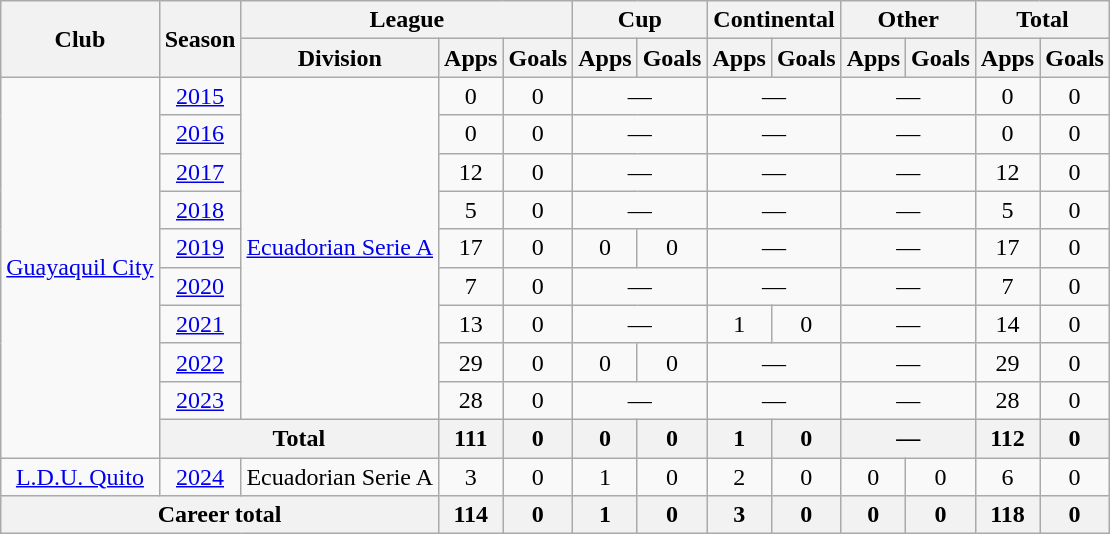<table class="wikitable" style="text-align:center">
<tr>
<th rowspan="2">Club</th>
<th rowspan="2">Season</th>
<th colspan="3">League</th>
<th colspan="2">Cup</th>
<th colspan="2">Continental</th>
<th colspan="2">Other</th>
<th colspan="2">Total</th>
</tr>
<tr>
<th>Division</th>
<th>Apps</th>
<th>Goals</th>
<th>Apps</th>
<th>Goals</th>
<th>Apps</th>
<th>Goals</th>
<th>Apps</th>
<th>Goals</th>
<th>Apps</th>
<th>Goals</th>
</tr>
<tr>
<td rowspan="10"><a href='#'>Guayaquil City</a></td>
<td><a href='#'>2015</a></td>
<td rowspan="9"><a href='#'>Ecuadorian Serie A</a></td>
<td>0</td>
<td>0</td>
<td colspan="2">—</td>
<td colspan="2">—</td>
<td colspan="2">—</td>
<td>0</td>
<td>0</td>
</tr>
<tr>
<td><a href='#'>2016</a></td>
<td>0</td>
<td>0</td>
<td colspan="2">—</td>
<td colspan="2">—</td>
<td colspan="2">—</td>
<td>0</td>
<td>0</td>
</tr>
<tr>
<td><a href='#'>2017</a></td>
<td>12</td>
<td>0</td>
<td colspan="2">—</td>
<td colspan="2">—</td>
<td colspan="2">—</td>
<td>12</td>
<td>0</td>
</tr>
<tr>
<td><a href='#'>2018</a></td>
<td>5</td>
<td>0</td>
<td colspan="2">—</td>
<td colspan="2">—</td>
<td colspan="2">—</td>
<td>5</td>
<td>0</td>
</tr>
<tr>
<td><a href='#'>2019</a></td>
<td>17</td>
<td>0</td>
<td>0</td>
<td>0</td>
<td colspan="2">—</td>
<td colspan="2">—</td>
<td>17</td>
<td>0</td>
</tr>
<tr>
<td><a href='#'>2020</a></td>
<td>7</td>
<td>0</td>
<td colspan="2">—</td>
<td colspan="2">—</td>
<td colspan="2">—</td>
<td>7</td>
<td>0</td>
</tr>
<tr>
<td><a href='#'>2021</a></td>
<td>13</td>
<td>0</td>
<td colspan="2">—</td>
<td>1</td>
<td>0</td>
<td colspan="2">—</td>
<td>14</td>
<td>0</td>
</tr>
<tr>
<td><a href='#'>2022</a></td>
<td>29</td>
<td>0</td>
<td>0</td>
<td>0</td>
<td colspan="2">—</td>
<td colspan="2">—</td>
<td>29</td>
<td>0</td>
</tr>
<tr>
<td><a href='#'>2023</a></td>
<td>28</td>
<td>0</td>
<td colspan="2">—</td>
<td colspan="2">—</td>
<td colspan="2">—</td>
<td>28</td>
<td>0</td>
</tr>
<tr>
<th colspan="2">Total</th>
<th>111</th>
<th>0</th>
<th>0</th>
<th>0</th>
<th>1</th>
<th>0</th>
<th colspan="2">—</th>
<th>112</th>
<th>0</th>
</tr>
<tr>
<td><a href='#'>L.D.U. Quito</a></td>
<td><a href='#'>2024</a></td>
<td>Ecuadorian Serie A</td>
<td>3</td>
<td>0</td>
<td>1</td>
<td>0</td>
<td>2</td>
<td>0</td>
<td>0</td>
<td>0</td>
<td>6</td>
<td>0</td>
</tr>
<tr>
<th colspan="3">Career total</th>
<th>114</th>
<th>0</th>
<th>1</th>
<th>0</th>
<th>3</th>
<th>0</th>
<th>0</th>
<th>0</th>
<th>118</th>
<th>0</th>
</tr>
</table>
